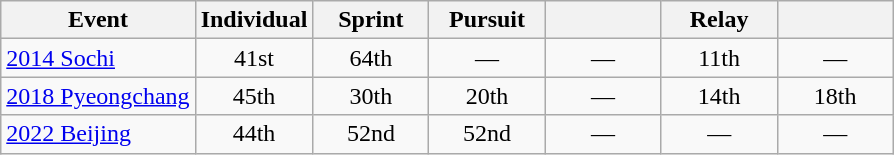<table class="wikitable" style="text-align: center;">
<tr ">
<th>Event</th>
<th style="width:70px;">Individual</th>
<th style="width:70px;">Sprint</th>
<th style="width:70px;">Pursuit</th>
<th style="width:70px;"></th>
<th style="width:70px;">Relay</th>
<th style="width:70px;"></th>
</tr>
<tr>
<td align=left> <a href='#'>2014 Sochi</a></td>
<td>41st</td>
<td>64th</td>
<td>—</td>
<td>—</td>
<td>11th</td>
<td>—</td>
</tr>
<tr>
<td align=left> <a href='#'>2018 Pyeongchang</a></td>
<td>45th</td>
<td>30th</td>
<td>20th</td>
<td>—</td>
<td>14th</td>
<td>18th</td>
</tr>
<tr>
<td align=left> <a href='#'>2022 Beijing</a></td>
<td>44th</td>
<td>52nd</td>
<td>52nd</td>
<td>—</td>
<td>—</td>
<td>—</td>
</tr>
</table>
